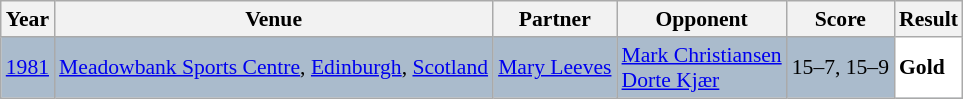<table class="sortable wikitable" style="font-size: 90%;">
<tr>
<th>Year</th>
<th>Venue</th>
<th>Partner</th>
<th>Opponent</th>
<th>Score</th>
<th>Result</th>
</tr>
<tr style="background:#AABBCC">
<td align="center"><a href='#'>1981</a></td>
<td align="left"><a href='#'>Meadowbank Sports Centre</a>, <a href='#'>Edinburgh</a>, <a href='#'>Scotland</a></td>
<td align="left"> <a href='#'>Mary Leeves</a></td>
<td align="left"> <a href='#'>Mark Christiansen</a><br> <a href='#'>Dorte Kjær</a></td>
<td align="left">15–7, 15–9</td>
<td style="text-align:left; background:white"> <strong>Gold</strong></td>
</tr>
</table>
